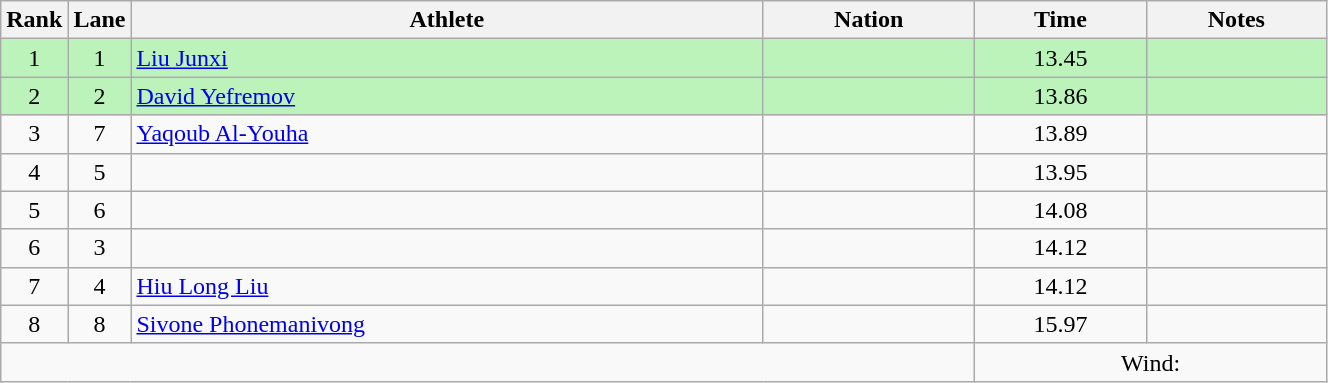<table class="wikitable sortable" style="text-align:center;width: 70%;">
<tr>
<th scope="col" style="width: 10px;">Rank</th>
<th scope="col" style="width: 10px;">Lane</th>
<th scope="col">Athlete</th>
<th scope="col">Nation</th>
<th scope="col">Time</th>
<th scope="col">Notes</th>
</tr>
<tr bgcolor=bbf3bb>
<td>1</td>
<td>1</td>
<td align="left"><a href='#'>Liu Junxi</a></td>
<td align="left"></td>
<td>13.45</td>
<td></td>
</tr>
<tr bgcolor=bbf3bb>
<td>2</td>
<td>2</td>
<td align="left"><a href='#'>David Yefremov</a></td>
<td align="left"></td>
<td>13.86</td>
<td></td>
</tr>
<tr>
<td>3</td>
<td>7</td>
<td align="left"><a href='#'>Yaqoub Al-Youha</a></td>
<td align="left"></td>
<td>13.89</td>
<td></td>
</tr>
<tr>
<td>4</td>
<td>5</td>
<td align="left"></td>
<td align="left"></td>
<td>13.95</td>
<td></td>
</tr>
<tr>
<td>5</td>
<td>6</td>
<td align="left"></td>
<td align="left"></td>
<td>14.08</td>
<td></td>
</tr>
<tr>
<td>6</td>
<td>3</td>
<td align="left"></td>
<td align="left"></td>
<td>14.12 </td>
<td></td>
</tr>
<tr>
<td>7</td>
<td>4</td>
<td align="left"><a href='#'>Hiu Long Liu</a></td>
<td align="left"></td>
<td>14.12 </td>
<td></td>
</tr>
<tr>
<td>8</td>
<td>8</td>
<td align="left"><a href='#'>Sivone Phonemanivong</a></td>
<td align="left"></td>
<td>15.97</td>
<td></td>
</tr>
<tr class="sortbottom">
<td colspan="4"></td>
<td colspan="2">Wind: </td>
</tr>
</table>
